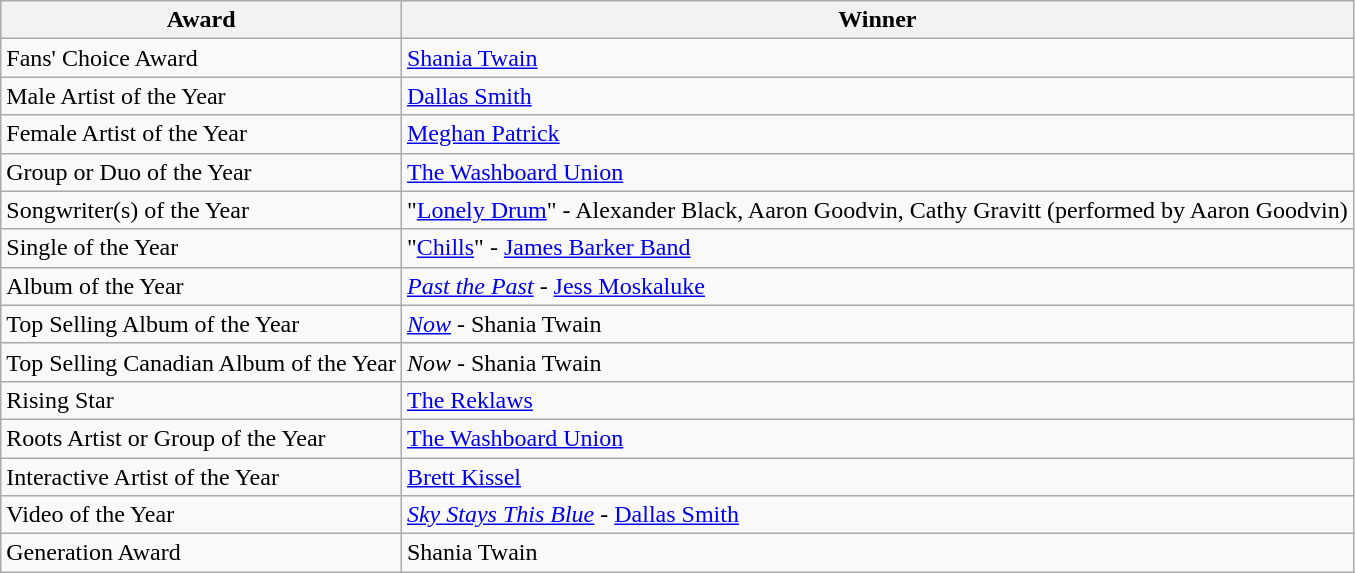<table class="wikitable">
<tr>
<th>Award</th>
<th>Winner</th>
</tr>
<tr>
<td>Fans' Choice Award</td>
<td><a href='#'>Shania Twain</a></td>
</tr>
<tr>
<td>Male Artist of the Year</td>
<td><a href='#'>Dallas Smith</a></td>
</tr>
<tr>
<td>Female Artist of the Year</td>
<td><a href='#'>Meghan Patrick</a></td>
</tr>
<tr>
<td>Group or Duo of the Year</td>
<td><a href='#'>The Washboard Union</a></td>
</tr>
<tr>
<td>Songwriter(s) of the Year</td>
<td>"<a href='#'>Lonely Drum</a>" - Alexander Black, Aaron Goodvin, Cathy Gravitt (performed by Aaron Goodvin)</td>
</tr>
<tr>
<td>Single of the Year</td>
<td>"<a href='#'>Chills</a>" - <a href='#'>James Barker Band</a></td>
</tr>
<tr>
<td>Album of the Year</td>
<td><em><a href='#'>Past the Past</a></em> - <a href='#'>Jess Moskaluke</a></td>
</tr>
<tr>
<td>Top Selling Album of the Year</td>
<td><a href='#'><em>Now</em></a> - Shania Twain</td>
</tr>
<tr>
<td>Top Selling Canadian Album of the Year</td>
<td><em>Now</em> - Shania Twain</td>
</tr>
<tr>
<td>Rising Star</td>
<td><a href='#'>The Reklaws</a></td>
</tr>
<tr>
<td>Roots Artist or Group of the Year</td>
<td><a href='#'>The Washboard Union</a></td>
</tr>
<tr>
<td>Interactive Artist of the Year</td>
<td><a href='#'>Brett Kissel</a></td>
</tr>
<tr>
<td>Video of the Year</td>
<td><em><a href='#'>Sky Stays This Blue</a></em> - <a href='#'>Dallas Smith</a></td>
</tr>
<tr>
<td>Generation Award</td>
<td>Shania Twain</td>
</tr>
</table>
